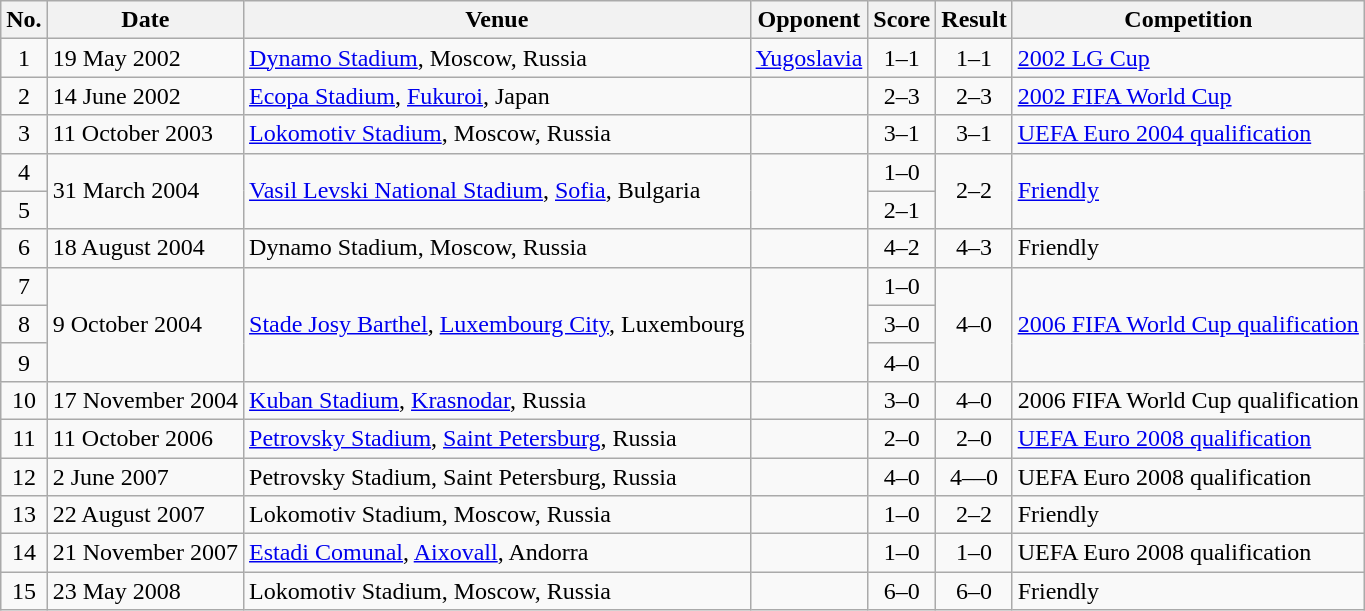<table class="wikitable sortable">
<tr>
<th scope="col">No.</th>
<th scope="col">Date</th>
<th scope="col">Venue</th>
<th scope="col">Opponent</th>
<th scope="col">Score</th>
<th scope="col">Result</th>
<th scope="col">Competition</th>
</tr>
<tr>
<td style="text-align:center">1</td>
<td>19 May 2002</td>
<td><a href='#'>Dynamo Stadium</a>, Moscow, Russia</td>
<td> <a href='#'>Yugoslavia</a></td>
<td style="text-align:center">1–1</td>
<td style="text-align:center">1–1</td>
<td><a href='#'>2002 LG Cup</a></td>
</tr>
<tr>
<td style="text-align:center">2</td>
<td>14 June 2002</td>
<td><a href='#'>Ecopa Stadium</a>, <a href='#'>Fukuroi</a>, Japan</td>
<td></td>
<td style="text-align:center">2–3</td>
<td style="text-align:center">2–3</td>
<td><a href='#'>2002 FIFA World Cup</a></td>
</tr>
<tr>
<td style="text-align:center">3</td>
<td>11 October 2003</td>
<td><a href='#'>Lokomotiv Stadium</a>, Moscow, Russia</td>
<td></td>
<td style="text-align:center">3–1</td>
<td style="text-align:center">3–1</td>
<td><a href='#'>UEFA Euro 2004 qualification</a></td>
</tr>
<tr>
<td style="text-align:center">4</td>
<td rowspan="2">31 March 2004</td>
<td rowspan="2"><a href='#'>Vasil Levski National Stadium</a>, <a href='#'>Sofia</a>, Bulgaria</td>
<td rowspan="2"></td>
<td style="text-align:center">1–0</td>
<td rowspan="2" style="text-align:center">2–2</td>
<td rowspan="2"><a href='#'>Friendly</a></td>
</tr>
<tr>
<td style="text-align:center">5</td>
<td style="text-align:center">2–1</td>
</tr>
<tr>
<td style="text-align:center">6</td>
<td>18 August 2004</td>
<td>Dynamo Stadium, Moscow, Russia</td>
<td></td>
<td style="text-align:center">4–2</td>
<td style="text-align:center">4–3</td>
<td>Friendly</td>
</tr>
<tr>
<td style="text-align:center">7</td>
<td rowspan="3">9 October 2004</td>
<td rowspan="3"><a href='#'>Stade Josy Barthel</a>, <a href='#'>Luxembourg City</a>, Luxembourg</td>
<td rowspan="3"></td>
<td style="text-align:center">1–0</td>
<td rowspan="3" style="text-align:center">4–0</td>
<td rowspan="3"><a href='#'>2006 FIFA World Cup qualification</a></td>
</tr>
<tr>
<td style="text-align:center">8</td>
<td style="text-align:center">3–0</td>
</tr>
<tr>
<td style="text-align:center">9</td>
<td style="text-align:center">4–0</td>
</tr>
<tr>
<td style="text-align:center">10</td>
<td>17 November 2004</td>
<td><a href='#'>Kuban Stadium</a>, <a href='#'>Krasnodar</a>, Russia</td>
<td></td>
<td style="text-align:center">3–0</td>
<td style="text-align:center">4–0</td>
<td>2006 FIFA World Cup qualification</td>
</tr>
<tr>
<td style="text-align:center">11</td>
<td>11 October 2006</td>
<td><a href='#'>Petrovsky Stadium</a>, <a href='#'>Saint Petersburg</a>, Russia</td>
<td></td>
<td style="text-align:center">2–0</td>
<td style="text-align:center">2–0</td>
<td><a href='#'>UEFA Euro 2008 qualification</a></td>
</tr>
<tr>
<td style="text-align:center">12</td>
<td>2 June 2007</td>
<td>Petrovsky Stadium, Saint Petersburg, Russia</td>
<td></td>
<td style="text-align:center">4–0</td>
<td style="text-align:center">4––0</td>
<td>UEFA Euro 2008 qualification</td>
</tr>
<tr>
<td style="text-align:center">13</td>
<td>22 August 2007</td>
<td>Lokomotiv Stadium, Moscow, Russia</td>
<td></td>
<td style="text-align:center">1–0</td>
<td style="text-align:center">2–2</td>
<td>Friendly</td>
</tr>
<tr>
<td style="text-align:center">14</td>
<td>21 November 2007</td>
<td><a href='#'>Estadi Comunal</a>, <a href='#'>Aixovall</a>, Andorra</td>
<td></td>
<td style="text-align:center">1–0</td>
<td style="text-align:center">1–0</td>
<td>UEFA Euro 2008 qualification</td>
</tr>
<tr>
<td style="text-align:center">15</td>
<td>23 May 2008</td>
<td>Lokomotiv Stadium, Moscow, Russia</td>
<td></td>
<td style="text-align:center">6–0</td>
<td style="text-align:center">6–0</td>
<td>Friendly</td>
</tr>
</table>
